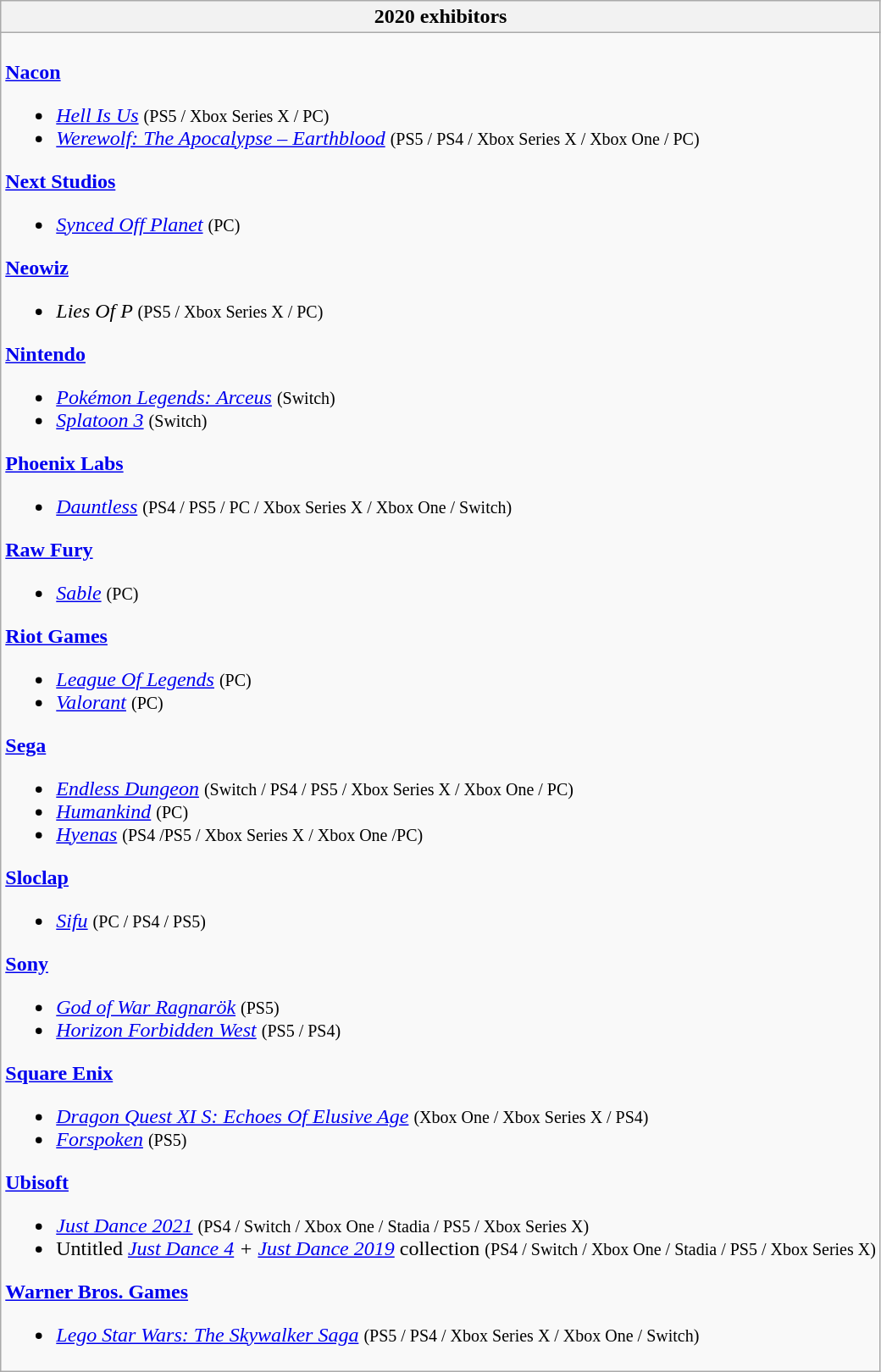<table class="wikitable collapsible autocollapse">
<tr>
<th colspan = "2">2020 exhibitors</th>
</tr>
<tr>
<td valign=top><br><strong> <a href='#'>Nacon</a></strong><ul><li><em><a href='#'>Hell Is Us</a></em> <small>(PS5 / Xbox Series X / PC)</small></li><li><em><a href='#'>Werewolf: The Apocalypse – Earthblood</a></em> <small>(PS5 / PS4 / Xbox Series X / Xbox One / PC)</small></li></ul><strong> <a href='#'>Next Studios</a> </strong><ul><li><em><a href='#'>Synced Off Planet</a></em> <small>(PC)</small></li></ul><strong> <a href='#'>Neowiz</a> </strong><ul><li><em> Lies Of P </em> <small>(PS5 / Xbox Series X / PC)</small></li></ul><strong> <a href='#'>Nintendo</a> </strong><ul><li><em><a href='#'>Pokémon Legends: Arceus</a></em> <small>(Switch)  </small></li><li><em><a href='#'>Splatoon 3</a></em> <small>(Switch) </small></li></ul><strong> <a href='#'>Phoenix Labs</a> </strong><ul><li><em> <a href='#'>Dauntless</a></em> <small>(PS4 / PS5 / PC / Xbox Series X / Xbox One / Switch)</small></li></ul><strong> <a href='#'>Raw Fury</a> </strong><ul><li><em> <a href='#'>Sable</a></em> <small>(PC)</small></li></ul><strong> <a href='#'>Riot Games</a></strong><ul><li><em><a href='#'>League Of Legends</a></em> <small>(PC)</small></li><li><em> <a href='#'>Valorant</a></em> <small>(PC)</small></li></ul><strong> <a href='#'>Sega</a> </strong><ul><li><em> <a href='#'>Endless Dungeon</a></em> <small>(Switch / PS4 / PS5 / Xbox Series X / Xbox One / PC)</small></li><li><em> <a href='#'>Humankind</a></em> <small>(PC)</small></li><li><em> <a href='#'>Hyenas</a> </em> <small>(PS4 /PS5 / Xbox Series X / Xbox One /PC)</small></li></ul><strong> <a href='#'>Sloclap</a> </strong><ul><li><em> <a href='#'>Sifu</a></em> <small>(PC / PS4 / PS5)</small></li></ul><strong> <a href='#'>Sony</a></strong><ul><li><em> <a href='#'>God of War Ragnarök</a></em> <small>(PS5)</small></li><li><em> <a href='#'>Horizon Forbidden West</a></em> <small>(PS5 / PS4)</small></li></ul><strong> <a href='#'>Square Enix</a></strong><ul><li><em> <a href='#'>Dragon Quest XI S: Echoes Of Elusive Age</a> </em> <small>(Xbox One / Xbox Series X / PS4)</small></li><li><em> <a href='#'>Forspoken</a> </em> <small>(PS5)</small></li></ul><strong><a href='#'>Ubisoft</a></strong><ul><li><em><a href='#'>Just Dance 2021</a></em> <small>(PS4 / Switch / Xbox One / Stadia / PS5 / Xbox Series X)</small></li><li>Untitled <em><a href='#'>Just Dance 4</a> + <a href='#'>Just Dance 2019</a></em> collection <small>(PS4 / Switch / Xbox One / Stadia / PS5 / Xbox Series X)</small></li></ul><strong> <a href='#'>Warner Bros. Games</a> </strong><ul><li><em><a href='#'>Lego Star Wars: The Skywalker Saga</a></em> <small>(PS5 / PS4 / Xbox Series X / Xbox One / Switch)</small></li></ul></td>
</tr>
</table>
